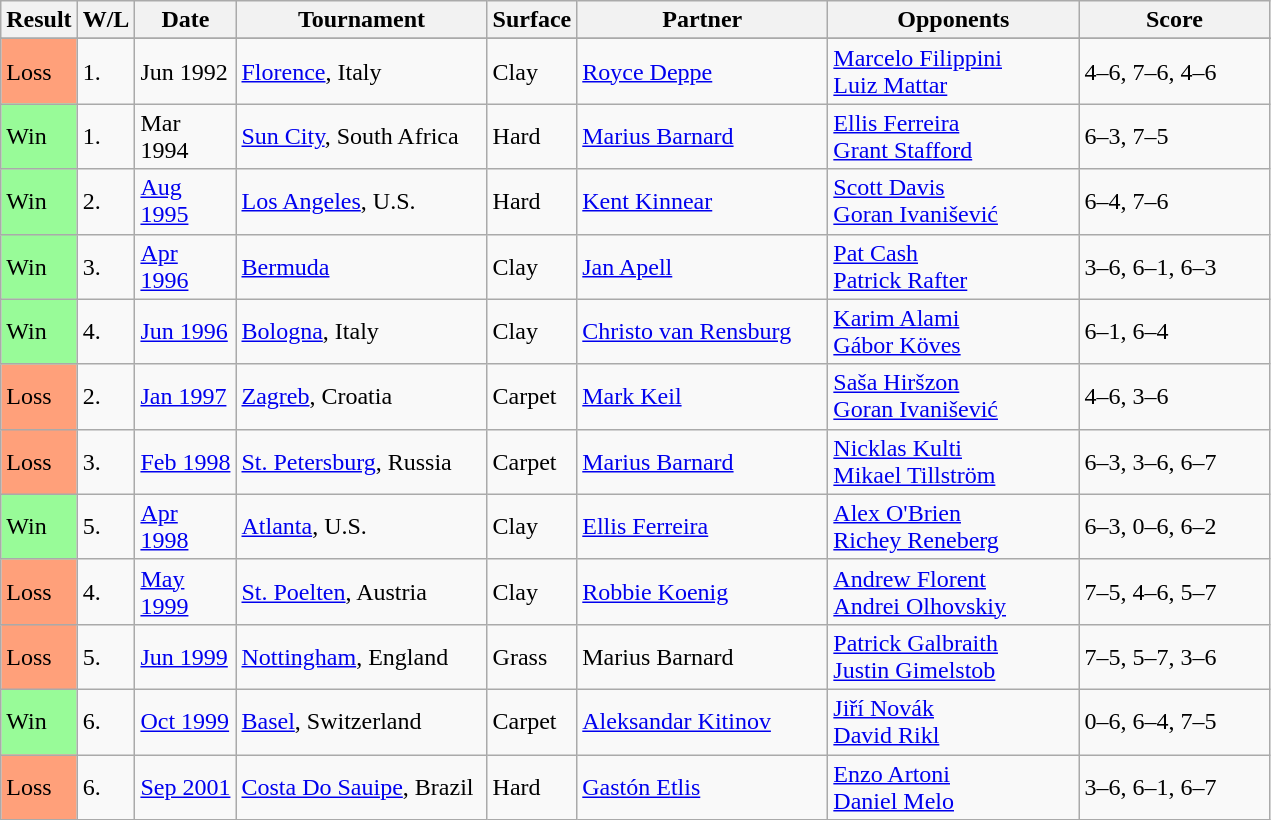<table class="sortable wikitable">
<tr>
<th style="width:40px">Result</th>
<th style="width:30px" class="unsortable">W/L</th>
<th style="width:60px">Date</th>
<th style="width:160px">Tournament</th>
<th style="width:50px">Surface</th>
<th style="width:160px">Partner</th>
<th style="width:160px">Opponents</th>
<th style="width:120px" class="unsortable">Score</th>
</tr>
<tr>
</tr>
<tr>
<td style="background:#ffa07a;">Loss</td>
<td>1.</td>
<td>Jun 1992</td>
<td><a href='#'>Florence</a>, Italy</td>
<td>Clay</td>
<td> <a href='#'>Royce Deppe</a></td>
<td> <a href='#'>Marcelo Filippini</a> <br>  <a href='#'>Luiz Mattar</a></td>
<td>4–6, 7–6, 4–6</td>
</tr>
<tr>
<td style="background:#98fb98;">Win</td>
<td>1.</td>
<td>Mar 1994</td>
<td><a href='#'>Sun City</a>, South Africa</td>
<td>Hard</td>
<td> <a href='#'>Marius Barnard</a></td>
<td> <a href='#'>Ellis Ferreira</a> <br>  <a href='#'>Grant Stafford</a></td>
<td>6–3, 7–5</td>
</tr>
<tr>
<td style="background:#98fb98;">Win</td>
<td>2.</td>
<td><a href='#'>Aug 1995</a></td>
<td><a href='#'>Los Angeles</a>, U.S.</td>
<td>Hard</td>
<td> <a href='#'>Kent Kinnear</a></td>
<td> <a href='#'>Scott Davis</a> <br>  <a href='#'>Goran Ivanišević</a></td>
<td>6–4, 7–6</td>
</tr>
<tr>
<td style="background:#98fb98;">Win</td>
<td>3.</td>
<td><a href='#'>Apr 1996</a></td>
<td><a href='#'>Bermuda</a></td>
<td>Clay</td>
<td> <a href='#'>Jan Apell</a></td>
<td> <a href='#'>Pat Cash</a> <br>  <a href='#'>Patrick Rafter</a></td>
<td>3–6, 6–1, 6–3</td>
</tr>
<tr>
<td style="background:#98fb98;">Win</td>
<td>4.</td>
<td><a href='#'>Jun 1996</a></td>
<td><a href='#'>Bologna</a>, Italy</td>
<td>Clay</td>
<td> <a href='#'>Christo van Rensburg</a></td>
<td> <a href='#'>Karim Alami</a> <br>  <a href='#'>Gábor Köves</a></td>
<td>6–1, 6–4</td>
</tr>
<tr>
<td style="background:#ffa07a;">Loss</td>
<td>2.</td>
<td><a href='#'>Jan 1997</a></td>
<td><a href='#'>Zagreb</a>, Croatia</td>
<td>Carpet</td>
<td> <a href='#'>Mark Keil</a></td>
<td> <a href='#'>Saša Hiršzon</a> <br>  <a href='#'>Goran Ivanišević</a></td>
<td>4–6, 3–6</td>
</tr>
<tr>
<td style="background:#ffa07a;">Loss</td>
<td>3.</td>
<td><a href='#'>Feb 1998</a></td>
<td><a href='#'>St. Petersburg</a>, Russia</td>
<td>Carpet</td>
<td> <a href='#'>Marius Barnard</a></td>
<td> <a href='#'>Nicklas Kulti</a> <br>  <a href='#'>Mikael Tillström</a></td>
<td>6–3, 3–6, 6–7</td>
</tr>
<tr>
<td style="background:#98fb98;">Win</td>
<td>5.</td>
<td><a href='#'>Apr 1998</a></td>
<td><a href='#'>Atlanta</a>, U.S.</td>
<td>Clay</td>
<td> <a href='#'>Ellis Ferreira</a></td>
<td> <a href='#'>Alex O'Brien</a> <br>  <a href='#'>Richey Reneberg</a></td>
<td>6–3, 0–6, 6–2</td>
</tr>
<tr>
<td style="background:#ffa07a;">Loss</td>
<td>4.</td>
<td><a href='#'>May 1999</a></td>
<td><a href='#'>St. Poelten</a>, Austria</td>
<td>Clay</td>
<td> <a href='#'>Robbie Koenig</a></td>
<td> <a href='#'>Andrew Florent</a> <br>  <a href='#'>Andrei Olhovskiy</a></td>
<td>7–5, 4–6, 5–7</td>
</tr>
<tr>
<td style="background:#ffa07a;">Loss</td>
<td>5.</td>
<td><a href='#'>Jun 1999</a></td>
<td><a href='#'>Nottingham</a>, England</td>
<td>Grass</td>
<td> Marius Barnard</td>
<td> <a href='#'>Patrick Galbraith</a> <br>  <a href='#'>Justin Gimelstob</a></td>
<td>7–5, 5–7, 3–6</td>
</tr>
<tr>
<td style="background:#98fb98;">Win</td>
<td>6.</td>
<td><a href='#'>Oct 1999</a></td>
<td><a href='#'>Basel</a>, Switzerland</td>
<td>Carpet</td>
<td> <a href='#'>Aleksandar Kitinov</a></td>
<td> <a href='#'>Jiří Novák</a> <br>  <a href='#'>David Rikl</a></td>
<td>0–6, 6–4, 7–5</td>
</tr>
<tr>
<td style="background:#ffa07a;">Loss</td>
<td>6.</td>
<td><a href='#'>Sep 2001</a></td>
<td><a href='#'>Costa Do Sauipe</a>, Brazil</td>
<td>Hard</td>
<td> <a href='#'>Gastón Etlis</a></td>
<td> <a href='#'>Enzo Artoni</a> <br>  <a href='#'>Daniel Melo</a></td>
<td>3–6, 6–1, 6–7</td>
</tr>
</table>
